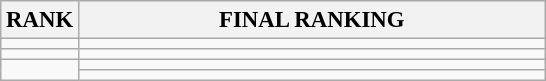<table class="wikitable" style="font-size:95%;">
<tr>
<th>RANK</th>
<th align="left" style="width: 20em">FINAL RANKING</th>
</tr>
<tr>
<td align="center"></td>
<td></td>
</tr>
<tr>
<td align="center"></td>
<td></td>
</tr>
<tr>
<td rowspan=2 align="center"></td>
<td></td>
</tr>
<tr>
<td></td>
</tr>
</table>
